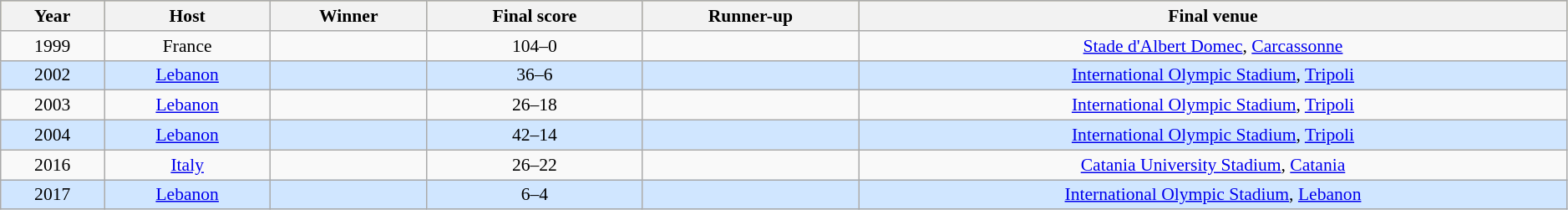<table class="wikitable" style="font-size:90%; width: 99%; text-align: center;">
<tr bgcolor=#bdb76b>
<th>Year</th>
<th>Host</th>
<th>Winner</th>
<th>Final score</th>
<th>Runner-up</th>
<th>Final venue</th>
</tr>
<tr>
<td>1999</td>
<td>France</td>
<td></td>
<td>104–0</td>
<td></td>
<td><a href='#'>Stade d'Albert Domec</a>, <a href='#'>Carcassonne</a></td>
</tr>
<tr style="background: #D0E6FF;">
<td>2002</td>
<td><a href='#'>Lebanon</a></td>
<td></td>
<td>36–6</td>
<td></td>
<td><a href='#'>International Olympic Stadium</a>, <a href='#'>Tripoli</a></td>
</tr>
<tr>
<td>2003</td>
<td><a href='#'>Lebanon</a></td>
<td></td>
<td>26–18</td>
<td></td>
<td><a href='#'>International Olympic Stadium</a>, <a href='#'>Tripoli</a></td>
</tr>
<tr style="background: #D0E6FF;">
<td>2004</td>
<td><a href='#'>Lebanon</a></td>
<td></td>
<td>42–14</td>
<td></td>
<td><a href='#'>International Olympic Stadium</a>, <a href='#'>Tripoli</a></td>
</tr>
<tr>
<td>2016</td>
<td><a href='#'>Italy</a></td>
<td></td>
<td>26–22</td>
<td></td>
<td><a href='#'>Catania University Stadium</a>, <a href='#'>Catania</a></td>
</tr>
<tr style="background: #D0E6FF;">
<td>2017</td>
<td><a href='#'>Lebanon</a></td>
<td></td>
<td>6–4</td>
<td></td>
<td><a href='#'>International Olympic Stadium</a>, <a href='#'>Lebanon</a></td>
</tr>
</table>
